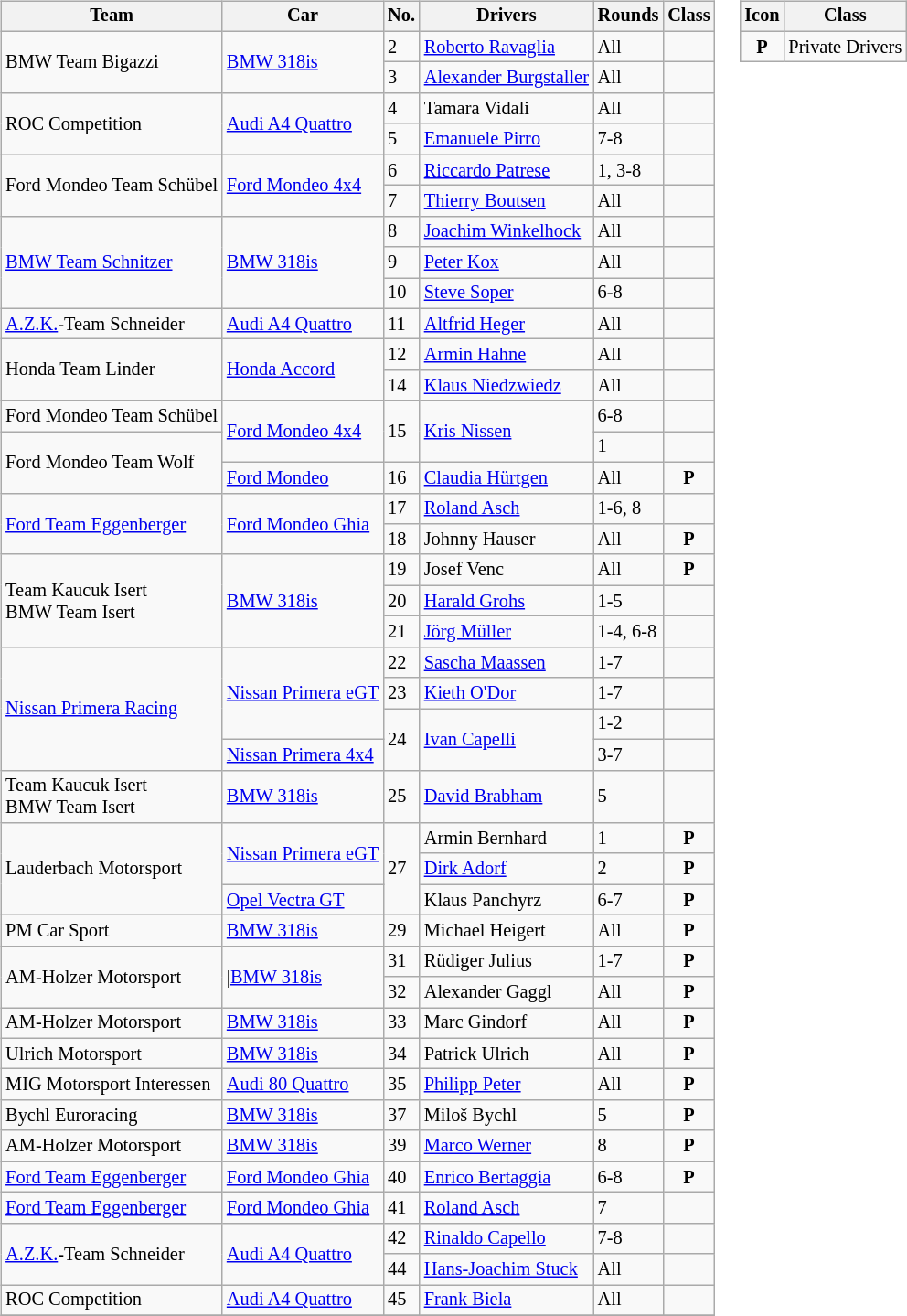<table>
<tr>
<td><br><table class="wikitable" style="font-size: 85%">
<tr>
<th>Team</th>
<th>Car</th>
<th>No.</th>
<th>Drivers</th>
<th>Rounds</th>
<th>Class</th>
</tr>
<tr>
<td rowspan="2"> BMW Team Bigazzi</td>
<td rowspan="2"><a href='#'>BMW 318is</a></td>
<td>2</td>
<td> <a href='#'>Roberto Ravaglia</a></td>
<td>All</td>
<td></td>
</tr>
<tr>
<td>3</td>
<td> <a href='#'> Alexander Burgstaller</a></td>
<td>All</td>
<td></td>
</tr>
<tr>
<td rowspan="2"> ROC Competition</td>
<td rowspan="2"><a href='#'>Audi A4 Quattro</a></td>
<td>4</td>
<td> Tamara Vidali</td>
<td>All</td>
<td></td>
</tr>
<tr>
<td>5</td>
<td> <a href='#'>Emanuele Pirro</a></td>
<td>7-8</td>
<td></td>
</tr>
<tr>
<td rowspan="2"> Ford Mondeo Team Schübel</td>
<td rowspan="2"><a href='#'>Ford Mondeo 4x4</a></td>
<td>6</td>
<td> <a href='#'>Riccardo Patrese</a></td>
<td>1, 3-8</td>
<td></td>
</tr>
<tr>
<td>7</td>
<td> <a href='#'>Thierry Boutsen</a></td>
<td>All</td>
<td></td>
</tr>
<tr>
<td rowspan="3"> <a href='#'>BMW Team Schnitzer</a></td>
<td rowspan="3"><a href='#'>BMW 318is</a></td>
<td>8</td>
<td> <a href='#'>Joachim Winkelhock</a></td>
<td>All</td>
<td></td>
</tr>
<tr>
<td>9</td>
<td> <a href='#'>Peter Kox</a></td>
<td>All</td>
<td></td>
</tr>
<tr>
<td>10</td>
<td> <a href='#'>Steve Soper</a></td>
<td>6-8</td>
<td></td>
</tr>
<tr>
<td> <a href='#'>A.Z.K.</a>-Team Schneider</td>
<td><a href='#'>Audi A4 Quattro</a></td>
<td>11</td>
<td> <a href='#'>Altfrid Heger</a></td>
<td>All</td>
<td></td>
</tr>
<tr>
<td rowspan="2"> Honda Team Linder</td>
<td rowspan="2"><a href='#'>Honda Accord</a></td>
<td>12</td>
<td> <a href='#'>Armin Hahne</a></td>
<td>All</td>
<td></td>
</tr>
<tr>
<td>14</td>
<td> <a href='#'>Klaus Niedzwiedz</a></td>
<td>All</td>
<td></td>
</tr>
<tr>
<td> Ford Mondeo Team Schübel</td>
<td rowspan="2"><a href='#'>Ford Mondeo 4x4</a></td>
<td rowspan="2">15</td>
<td rowspan="2"> <a href='#'>Kris Nissen</a></td>
<td>6-8</td>
<td></td>
</tr>
<tr>
<td rowspan="2"> Ford Mondeo Team Wolf</td>
<td>1</td>
<td></td>
</tr>
<tr>
<td><a href='#'>Ford Mondeo</a></td>
<td>16</td>
<td> <a href='#'>Claudia Hürtgen</a></td>
<td>All</td>
<td align="center"><strong><span>P</span></strong></td>
</tr>
<tr>
<td rowspan="2"> <a href='#'>Ford Team Eggenberger</a></td>
<td rowspan="2"><a href='#'>Ford Mondeo Ghia</a></td>
<td>17</td>
<td> <a href='#'>Roland Asch</a></td>
<td>1-6, 8</td>
<td></td>
</tr>
<tr>
<td>18</td>
<td> Johnny Hauser</td>
<td>All</td>
<td align="center"><strong><span>P</span></strong></td>
</tr>
<tr>
<td rowspan="3"> Team Kaucuk Isert <br> BMW Team Isert</td>
<td rowspan="3"><a href='#'>BMW 318is</a></td>
<td>19</td>
<td> Josef Venc</td>
<td>All</td>
<td align="center"><strong><span>P</span></strong></td>
</tr>
<tr>
<td>20</td>
<td> <a href='#'>Harald Grohs</a></td>
<td>1-5</td>
<td></td>
</tr>
<tr>
<td>21</td>
<td> <a href='#'>Jörg Müller</a></td>
<td>1-4, 6-8</td>
<td></td>
</tr>
<tr>
<td rowspan="4"> <a href='#'>Nissan Primera Racing</a></td>
<td rowspan="3"><a href='#'>Nissan Primera eGT</a></td>
<td>22</td>
<td> <a href='#'>Sascha Maassen</a></td>
<td>1-7</td>
<td></td>
</tr>
<tr>
<td>23</td>
<td> <a href='#'>Kieth O'Dor</a></td>
<td>1-7</td>
<td></td>
</tr>
<tr>
<td rowspan="2">24</td>
<td rowspan="2"> <a href='#'>Ivan Capelli</a></td>
<td>1-2</td>
<td></td>
</tr>
<tr>
<td><a href='#'>Nissan Primera 4x4</a></td>
<td>3-7</td>
<td></td>
</tr>
<tr>
<td> Team Kaucuk Isert <br> BMW Team Isert</td>
<td><a href='#'>BMW 318is</a></td>
<td>25</td>
<td> <a href='#'>David Brabham</a></td>
<td>5</td>
<td></td>
</tr>
<tr>
<td rowspan="3"> Lauderbach Motorsport</td>
<td rowspan="2"><a href='#'>Nissan Primera eGT</a></td>
<td rowspan="3">27</td>
<td> Armin Bernhard</td>
<td>1</td>
<td align="center"><strong><span>P</span></strong></td>
</tr>
<tr>
<td> <a href='#'>Dirk Adorf</a></td>
<td>2</td>
<td align="center"><strong><span>P</span></strong></td>
</tr>
<tr>
<td><a href='#'>Opel Vectra GT</a></td>
<td> Klaus Panchyrz</td>
<td>6-7</td>
<td align="center"><strong><span>P</span></strong></td>
</tr>
<tr>
<td> PM Car Sport</td>
<td><a href='#'>BMW 318is</a></td>
<td>29</td>
<td> Michael Heigert</td>
<td>All</td>
<td align="center"><strong><span>P</span></strong></td>
</tr>
<tr>
<td rowspan="2"> AM-Holzer Motorsport</td>
<td rowspan="2">|<a href='#'>BMW 318is</a></td>
<td>31</td>
<td> Rüdiger Julius</td>
<td>1-7</td>
<td align="center"><strong><span>P</span></strong></td>
</tr>
<tr>
<td>32</td>
<td> Alexander Gaggl</td>
<td>All</td>
<td align="center"><strong><span>P</span></strong></td>
</tr>
<tr>
<td> AM-Holzer Motorsport</td>
<td><a href='#'>BMW 318is</a></td>
<td>33</td>
<td> Marc Gindorf</td>
<td>All</td>
<td align="center"><strong><span>P</span></strong></td>
</tr>
<tr>
<td> Ulrich Motorsport</td>
<td><a href='#'>BMW 318is</a></td>
<td>34</td>
<td> Patrick Ulrich</td>
<td>All</td>
<td align="center"><strong><span>P</span></strong></td>
</tr>
<tr>
<td> MIG Motorsport Interessen</td>
<td><a href='#'>Audi 80 Quattro</a></td>
<td>35</td>
<td> <a href='#'>Philipp Peter</a></td>
<td>All</td>
<td align="center"><strong><span>P</span></strong></td>
</tr>
<tr>
<td> Bychl Euroracing</td>
<td><a href='#'>BMW 318is</a></td>
<td>37</td>
<td> Miloš Bychl</td>
<td>5</td>
<td align="center"><strong><span>P</span></strong></td>
</tr>
<tr>
<td> AM-Holzer Motorsport</td>
<td><a href='#'>BMW 318is</a></td>
<td>39</td>
<td> <a href='#'>Marco Werner</a></td>
<td>8</td>
<td align="center"><strong><span>P</span></strong></td>
</tr>
<tr>
<td> <a href='#'>Ford Team Eggenberger</a></td>
<td><a href='#'>Ford Mondeo Ghia</a></td>
<td>40</td>
<td> <a href='#'>Enrico Bertaggia</a></td>
<td>6-8</td>
<td align="center"><strong><span>P</span></strong></td>
</tr>
<tr>
<td> <a href='#'>Ford Team Eggenberger</a></td>
<td><a href='#'>Ford Mondeo Ghia</a></td>
<td>41</td>
<td> <a href='#'>Roland Asch</a></td>
<td>7</td>
<td></td>
</tr>
<tr>
<td rowspan="2"> <a href='#'>A.Z.K.</a>-Team Schneider</td>
<td rowspan="2"><a href='#'>Audi A4 Quattro</a></td>
<td>42</td>
<td> <a href='#'>Rinaldo Capello</a></td>
<td>7-8</td>
<td></td>
</tr>
<tr>
<td>44</td>
<td> <a href='#'>Hans-Joachim Stuck</a></td>
<td>All</td>
<td></td>
</tr>
<tr>
<td> ROC Competition</td>
<td><a href='#'>Audi A4 Quattro</a></td>
<td>45</td>
<td> <a href='#'>Frank Biela</a></td>
<td>All</td>
<td></td>
</tr>
<tr>
</tr>
</table>
</td>
<td valign="top"><br><table class="wikitable" style="font-size: 85%;">
<tr>
<th>Icon</th>
<th>Class</th>
</tr>
<tr>
<td align="center"><strong><span>P</span></strong></td>
<td>Private Drivers</td>
</tr>
</table>
</td>
</tr>
</table>
